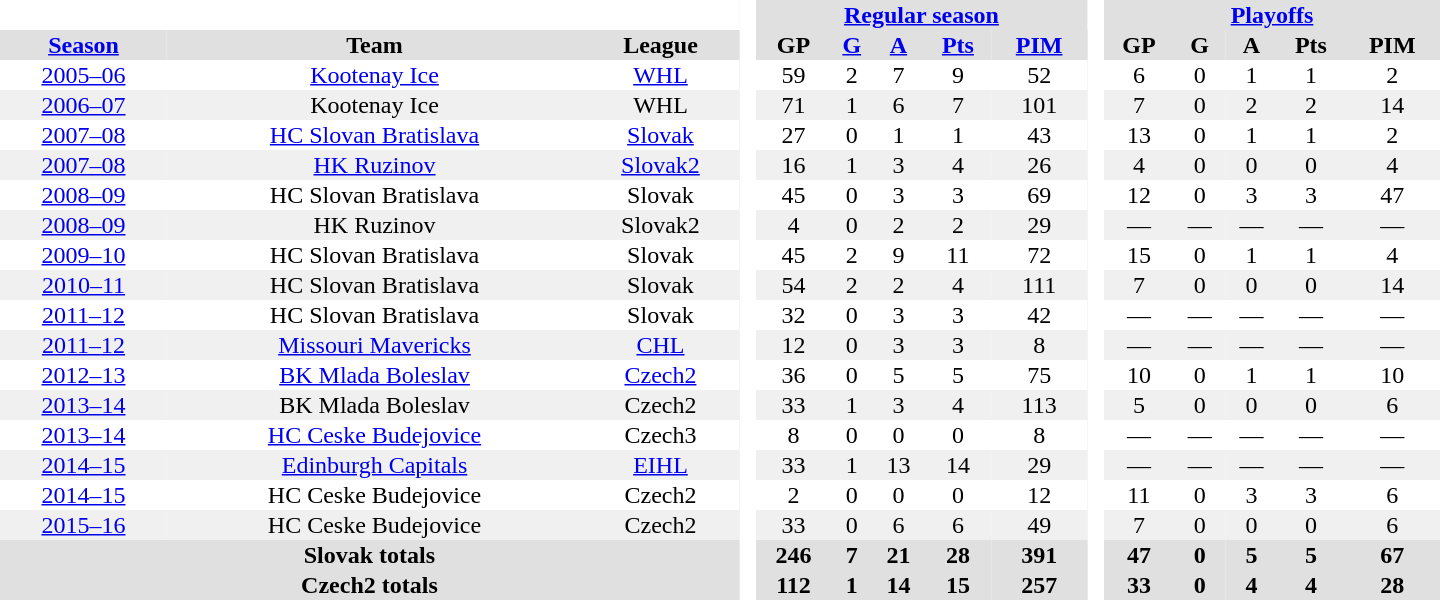<table border="0" cellpadding="1" cellspacing="0" style="text-align:center; width:60em">
<tr bgcolor="#e0e0e0">
<th colspan="3" bgcolor="#ffffff"> </th>
<th rowspan="99" bgcolor="#ffffff"> </th>
<th colspan="5"><a href='#'>Regular season</a></th>
<th rowspan="99" bgcolor="#ffffff"> </th>
<th colspan="5"><a href='#'>Playoffs</a></th>
</tr>
<tr bgcolor="#e0e0e0">
<th><a href='#'>Season</a></th>
<th>Team</th>
<th>League</th>
<th>GP</th>
<th><a href='#'>G</a></th>
<th><a href='#'>A</a></th>
<th><a href='#'>Pts</a></th>
<th><a href='#'>PIM</a></th>
<th>GP</th>
<th>G</th>
<th>A</th>
<th>Pts</th>
<th>PIM</th>
</tr>
<tr>
<td><a href='#'>2005–06</a></td>
<td><a href='#'>Kootenay Ice</a></td>
<td><a href='#'>WHL</a></td>
<td>59</td>
<td>2</td>
<td>7</td>
<td>9</td>
<td>52</td>
<td>6</td>
<td>0</td>
<td>1</td>
<td>1</td>
<td>2</td>
</tr>
<tr bgcolor="#f0f0f0">
<td><a href='#'>2006–07</a></td>
<td>Kootenay Ice</td>
<td>WHL</td>
<td>71</td>
<td>1</td>
<td>6</td>
<td>7</td>
<td>101</td>
<td>7</td>
<td>0</td>
<td>2</td>
<td>2</td>
<td>14</td>
</tr>
<tr>
<td><a href='#'>2007–08</a></td>
<td><a href='#'>HC Slovan Bratislava</a></td>
<td><a href='#'>Slovak</a></td>
<td>27</td>
<td>0</td>
<td>1</td>
<td>1</td>
<td>43</td>
<td>13</td>
<td>0</td>
<td>1</td>
<td>1</td>
<td>2</td>
</tr>
<tr bgcolor="#f0f0f0">
<td><a href='#'>2007–08</a></td>
<td><a href='#'>HK Ruzinov</a></td>
<td><a href='#'>Slovak2</a></td>
<td>16</td>
<td>1</td>
<td>3</td>
<td>4</td>
<td>26</td>
<td>4</td>
<td>0</td>
<td>0</td>
<td>0</td>
<td>4</td>
</tr>
<tr>
<td><a href='#'>2008–09</a></td>
<td>HC Slovan Bratislava</td>
<td>Slovak</td>
<td>45</td>
<td>0</td>
<td>3</td>
<td>3</td>
<td>69</td>
<td>12</td>
<td>0</td>
<td>3</td>
<td>3</td>
<td>47</td>
</tr>
<tr bgcolor="#f0f0f0">
<td><a href='#'>2008–09</a></td>
<td>HK Ruzinov</td>
<td>Slovak2</td>
<td>4</td>
<td>0</td>
<td>2</td>
<td>2</td>
<td>29</td>
<td>—</td>
<td>—</td>
<td>—</td>
<td>—</td>
<td>—</td>
</tr>
<tr>
<td><a href='#'>2009–10</a></td>
<td>HC Slovan Bratislava</td>
<td>Slovak</td>
<td>45</td>
<td>2</td>
<td>9</td>
<td>11</td>
<td>72</td>
<td>15</td>
<td>0</td>
<td>1</td>
<td>1</td>
<td>4</td>
</tr>
<tr bgcolor="#f0f0f0">
<td><a href='#'>2010–11</a></td>
<td>HC Slovan Bratislava</td>
<td>Slovak</td>
<td>54</td>
<td>2</td>
<td>2</td>
<td>4</td>
<td>111</td>
<td>7</td>
<td>0</td>
<td>0</td>
<td>0</td>
<td>14</td>
</tr>
<tr>
<td><a href='#'>2011–12</a></td>
<td>HC Slovan Bratislava</td>
<td>Slovak</td>
<td>32</td>
<td>0</td>
<td>3</td>
<td>3</td>
<td>42</td>
<td>—</td>
<td>—</td>
<td>—</td>
<td>—</td>
<td>—</td>
</tr>
<tr bgcolor="#f0f0f0">
<td><a href='#'>2011–12</a></td>
<td><a href='#'>Missouri Mavericks</a></td>
<td><a href='#'>CHL</a></td>
<td>12</td>
<td>0</td>
<td>3</td>
<td>3</td>
<td>8</td>
<td>—</td>
<td>—</td>
<td>—</td>
<td>—</td>
<td>—</td>
</tr>
<tr>
<td><a href='#'>2012–13</a></td>
<td><a href='#'>BK Mlada Boleslav</a></td>
<td><a href='#'>Czech2</a></td>
<td>36</td>
<td>0</td>
<td>5</td>
<td>5</td>
<td>75</td>
<td>10</td>
<td>0</td>
<td>1</td>
<td>1</td>
<td>10</td>
</tr>
<tr bgcolor="#f0f0f0">
<td><a href='#'>2013–14</a></td>
<td>BK Mlada Boleslav</td>
<td>Czech2</td>
<td>33</td>
<td>1</td>
<td>3</td>
<td>4</td>
<td>113</td>
<td>5</td>
<td>0</td>
<td>0</td>
<td>0</td>
<td>6</td>
</tr>
<tr>
<td><a href='#'>2013–14</a></td>
<td><a href='#'>HC Ceske Budejovice</a></td>
<td>Czech3</td>
<td>8</td>
<td>0</td>
<td>0</td>
<td>0</td>
<td>8</td>
<td>—</td>
<td>—</td>
<td>—</td>
<td>—</td>
<td>—</td>
</tr>
<tr bgcolor="#f0f0f0">
<td><a href='#'>2014–15</a></td>
<td><a href='#'>Edinburgh Capitals</a></td>
<td><a href='#'>EIHL</a></td>
<td>33</td>
<td>1</td>
<td>13</td>
<td>14</td>
<td>29</td>
<td>—</td>
<td>—</td>
<td>—</td>
<td>—</td>
<td>—</td>
</tr>
<tr>
<td><a href='#'>2014–15</a></td>
<td>HC Ceske Budejovice</td>
<td>Czech2</td>
<td>2</td>
<td>0</td>
<td>0</td>
<td>0</td>
<td>12</td>
<td>11</td>
<td>0</td>
<td>3</td>
<td>3</td>
<td>6</td>
</tr>
<tr bgcolor="#f0f0f0">
<td><a href='#'>2015–16</a></td>
<td>HC Ceske Budejovice</td>
<td>Czech2</td>
<td>33</td>
<td>0</td>
<td>6</td>
<td>6</td>
<td>49</td>
<td>7</td>
<td>0</td>
<td>0</td>
<td>0</td>
<td>6</td>
</tr>
<tr>
</tr>
<tr ALIGN="center" bgcolor="#e0e0e0">
<th colspan="3">Slovak totals</th>
<th ALIGN="center">246</th>
<th ALIGN="center">7</th>
<th ALIGN="center">21</th>
<th ALIGN="center">28</th>
<th ALIGN="center">391</th>
<th ALIGN="center">47</th>
<th ALIGN="center">0</th>
<th ALIGN="center">5</th>
<th ALIGN="center">5</th>
<th ALIGN="center">67</th>
</tr>
<tr>
</tr>
<tr ALIGN="center" bgcolor="#e0e0e0">
<th colspan="3">Czech2 totals</th>
<th ALIGN="center">112</th>
<th ALIGN="center">1</th>
<th ALIGN="center">14</th>
<th ALIGN="center">15</th>
<th ALIGN="center">257</th>
<th ALIGN="center">33</th>
<th ALIGN="center">0</th>
<th ALIGN="center">4</th>
<th ALIGN="center">4</th>
<th ALIGN="center">28</th>
</tr>
</table>
